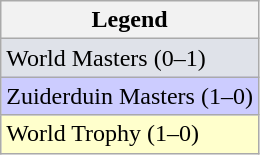<table class="wikitable">
<tr>
<th>Legend</th>
</tr>
<tr style="background:#dfe2e9;">
<td>World Masters (0–1)</td>
</tr>
<tr style="background:#ccf;">
<td>Zuiderduin Masters (1–0)</td>
</tr>
<tr style="background:#ffc;">
<td>World Trophy (1–0)</td>
</tr>
</table>
